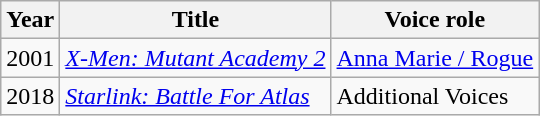<table class="wikitable">
<tr>
<th>Year</th>
<th>Title</th>
<th>Voice role</th>
</tr>
<tr>
<td>2001</td>
<td><em><a href='#'>X-Men: Mutant Academy 2</a></em></td>
<td><a href='#'>Anna Marie / Rogue</a></td>
</tr>
<tr>
<td>2018</td>
<td><em><a href='#'>Starlink: Battle For Atlas</a></em></td>
<td>Additional Voices</td>
</tr>
</table>
